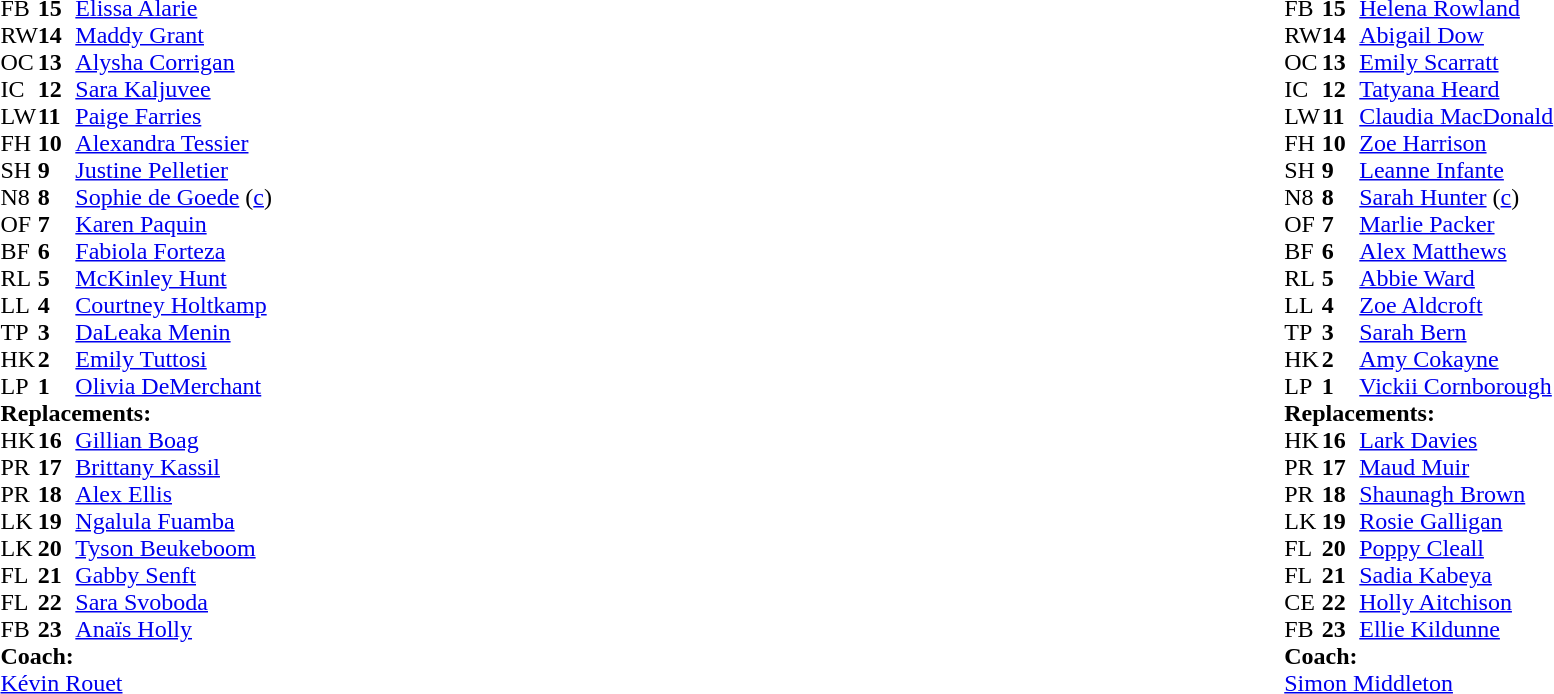<table style="width:100%">
<tr>
<td style="vertical-align:top;width:50%"><br><table cellspacing="0" cellpadding="0">
<tr>
<th width="25"></th>
<th width="25"></th>
</tr>
<tr>
<td style="vertical-align:top;width:0%"></td>
</tr>
<tr>
<td>FB</td>
<td><strong>15</strong></td>
<td><a href='#'>Elissa Alarie</a></td>
</tr>
<tr>
<td>RW</td>
<td><strong>14</strong></td>
<td><a href='#'>Maddy Grant</a></td>
</tr>
<tr>
<td>OC</td>
<td><strong>13</strong></td>
<td><a href='#'>Alysha Corrigan</a></td>
</tr>
<tr>
<td>IC</td>
<td><strong>12</strong></td>
<td><a href='#'>Sara Kaljuvee</a></td>
<td></td>
<td></td>
</tr>
<tr>
<td>LW</td>
<td><strong>11</strong></td>
<td><a href='#'>Paige Farries</a></td>
</tr>
<tr>
<td>FH</td>
<td><strong>10</strong></td>
<td><a href='#'>Alexandra Tessier</a></td>
</tr>
<tr>
<td>SH</td>
<td><strong>9</strong></td>
<td><a href='#'>Justine Pelletier</a></td>
</tr>
<tr>
<td>N8</td>
<td><strong>8</strong></td>
<td><a href='#'>Sophie de Goede</a> (<a href='#'>c</a>)</td>
</tr>
<tr>
<td>OF</td>
<td><strong>7</strong></td>
<td><a href='#'>Karen Paquin</a></td>
</tr>
<tr>
<td>BF</td>
<td><strong>6</strong></td>
<td><a href='#'>Fabiola Forteza</a></td>
<td></td>
<td></td>
</tr>
<tr>
<td>RL</td>
<td><strong>5</strong></td>
<td><a href='#'>McKinley Hunt</a></td>
<td></td>
<td></td>
</tr>
<tr>
<td>LL</td>
<td><strong>4</strong></td>
<td><a href='#'>Courtney Holtkamp</a></td>
<td></td>
<td></td>
</tr>
<tr>
<td>TP</td>
<td><strong>3</strong></td>
<td><a href='#'>DaLeaka Menin</a></td>
<td></td>
<td></td>
</tr>
<tr>
<td>HK</td>
<td><strong>2</strong></td>
<td><a href='#'>Emily Tuttosi</a></td>
<td></td>
<td></td>
</tr>
<tr>
<td>LP</td>
<td><strong>1</strong></td>
<td><a href='#'>Olivia DeMerchant</a></td>
<td></td>
<td></td>
</tr>
<tr>
<td colspan=3><strong>Replacements:</strong></td>
</tr>
<tr>
<td>HK</td>
<td><strong>16</strong></td>
<td><a href='#'>Gillian Boag</a></td>
<td></td>
<td></td>
</tr>
<tr>
<td>PR</td>
<td><strong>17</strong></td>
<td><a href='#'>Brittany Kassil</a></td>
<td></td>
<td></td>
</tr>
<tr>
<td>PR</td>
<td><strong>18</strong></td>
<td><a href='#'>Alex Ellis</a></td>
<td></td>
<td></td>
</tr>
<tr>
<td>LK</td>
<td><strong>19</strong></td>
<td><a href='#'>Ngalula Fuamba</a></td>
<td></td>
<td></td>
</tr>
<tr>
<td>LK</td>
<td><strong>20</strong></td>
<td><a href='#'>Tyson Beukeboom</a></td>
<td></td>
<td></td>
</tr>
<tr>
<td>FL</td>
<td><strong>21</strong></td>
<td><a href='#'>Gabby Senft</a></td>
</tr>
<tr>
<td>FL</td>
<td><strong>22</strong></td>
<td><a href='#'>Sara Svoboda</a></td>
<td></td>
<td></td>
</tr>
<tr>
<td>FB</td>
<td><strong>23</strong></td>
<td><a href='#'>Anaïs Holly</a></td>
<td></td>
<td></td>
</tr>
<tr>
<td colspan=3><strong>Coach:</strong></td>
</tr>
<tr>
<td colspan="4"> <a href='#'>Kévin Rouet</a></td>
</tr>
</table>
</td>
<td style="vertical-align:top"></td>
<td style="vertical-align:top; width:50%"><br><table cellspacing="0" cellpadding="0" style="margin:auto">
<tr>
<th width="25"></th>
<th width="25"></th>
</tr>
<tr>
<td>FB</td>
<td><strong>15</strong></td>
<td><a href='#'>Helena Rowland</a></td>
<td></td>
<td></td>
</tr>
<tr>
<td>RW</td>
<td><strong>14</strong></td>
<td><a href='#'>Abigail Dow</a></td>
</tr>
<tr>
<td>OC</td>
<td><strong>13</strong></td>
<td><a href='#'>Emily Scarratt</a></td>
</tr>
<tr>
<td>IC</td>
<td><strong>12</strong></td>
<td><a href='#'>Tatyana Heard</a></td>
<td></td>
<td></td>
</tr>
<tr>
<td>LW</td>
<td><strong>11</strong></td>
<td><a href='#'>Claudia MacDonald</a></td>
</tr>
<tr>
<td>FH</td>
<td><strong>10</strong></td>
<td><a href='#'>Zoe Harrison</a></td>
</tr>
<tr>
<td>SH</td>
<td><strong>9</strong></td>
<td><a href='#'>Leanne Infante</a></td>
</tr>
<tr>
<td>N8</td>
<td><strong>8</strong></td>
<td><a href='#'>Sarah Hunter</a> (<a href='#'>c</a>)</td>
<td></td>
<td></td>
</tr>
<tr>
<td>OF</td>
<td><strong>7</strong></td>
<td><a href='#'>Marlie Packer</a></td>
<td></td>
<td></td>
</tr>
<tr>
<td>BF</td>
<td><strong>6</strong></td>
<td><a href='#'>Alex Matthews</a></td>
</tr>
<tr>
<td>RL</td>
<td><strong>5</strong></td>
<td><a href='#'>Abbie Ward</a></td>
</tr>
<tr>
<td>LL</td>
<td><strong>4</strong></td>
<td><a href='#'>Zoe Aldcroft</a></td>
</tr>
<tr>
<td>TP</td>
<td><strong>3</strong></td>
<td><a href='#'>Sarah Bern</a></td>
<td></td>
<td></td>
</tr>
<tr>
<td>HK</td>
<td><strong>2</strong></td>
<td><a href='#'>Amy Cokayne</a></td>
<td></td>
<td></td>
</tr>
<tr>
<td>LP</td>
<td><strong>1</strong></td>
<td><a href='#'>Vickii Cornborough</a></td>
<td></td>
<td></td>
</tr>
<tr>
<td colspan=3><strong>Replacements:</strong></td>
</tr>
<tr>
<td>HK</td>
<td><strong>16</strong></td>
<td><a href='#'>Lark Davies</a></td>
<td></td>
<td></td>
</tr>
<tr>
<td>PR</td>
<td><strong>17</strong></td>
<td><a href='#'>Maud Muir</a></td>
<td></td>
<td></td>
</tr>
<tr>
<td>PR</td>
<td><strong>18</strong></td>
<td><a href='#'>Shaunagh Brown</a></td>
<td></td>
<td></td>
</tr>
<tr>
<td>LK</td>
<td><strong>19</strong></td>
<td><a href='#'>Rosie Galligan</a></td>
</tr>
<tr>
<td>FL</td>
<td><strong>20</strong></td>
<td><a href='#'>Poppy Cleall</a></td>
<td></td>
<td></td>
</tr>
<tr>
<td>FL</td>
<td><strong>21</strong></td>
<td><a href='#'>Sadia Kabeya</a></td>
<td></td>
<td></td>
</tr>
<tr>
<td>CE</td>
<td><strong>22</strong></td>
<td><a href='#'>Holly Aitchison</a></td>
<td></td>
<td></td>
</tr>
<tr>
<td>FB</td>
<td><strong>23</strong></td>
<td><a href='#'>Ellie Kildunne</a></td>
<td></td>
<td></td>
</tr>
<tr>
<td colspan=3><strong>Coach:</strong></td>
</tr>
<tr>
<td colspan="4"> <a href='#'>Simon Middleton</a></td>
</tr>
</table>
</td>
</tr>
</table>
